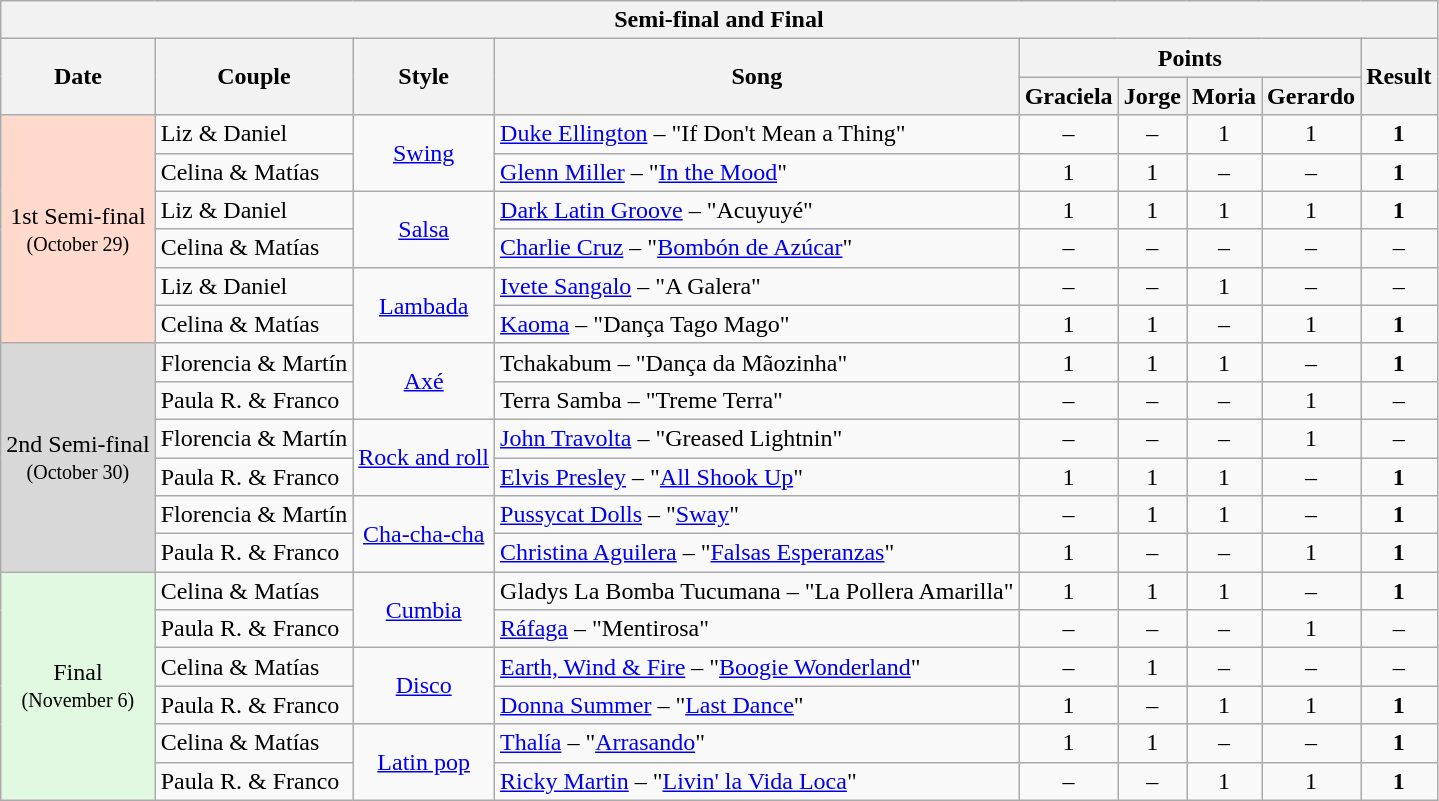<table class="wikitable collapsible collapsed">
<tr>
<th colspan="9" style="text-align:center;"><strong>Semi-final and Final</strong></th>
</tr>
<tr>
<th rowspan="2">Date</th>
<th rowspan="2">Couple</th>
<th rowspan="2">Style</th>
<th rowspan="2">Song</th>
<th colspan="4">Points</th>
<th rowspan="2">Result</th>
</tr>
<tr>
<th>Graciela</th>
<th>Jorge</th>
<th>Moria</th>
<th>Gerardo</th>
</tr>
<tr>
<td rowspan="6" style="text-align:center; background:#ffdacc">1st Semi-final <br> <small>(October 29)</small></td>
<td>Liz & Daniel</td>
<td rowspan="2" style="text-align:center;"><a href='#'>Swing</a></td>
<td><a href='#'>Duke Ellington</a> – "If Don't Mean a Thing"</td>
<td style="text-align:center;">–</td>
<td style="text-align:center;">–</td>
<td style="text-align:center;">1</td>
<td style="text-align:center;">1</td>
<td style="text-align:center;"><strong>1</strong></td>
</tr>
<tr>
<td>Celina & Matías</td>
<td><a href='#'>Glenn Miller</a> – "<a href='#'>In the Mood</a>"</td>
<td style="text-align:center;">1</td>
<td style="text-align:center;">1</td>
<td style="text-align:center;">–</td>
<td style="text-align:center;">–</td>
<td style="text-align:center;"><strong>1</strong></td>
</tr>
<tr>
<td>Liz & Daniel</td>
<td rowspan="2" style="text-align:center;"><a href='#'>Salsa</a></td>
<td><a href='#'>Dark Latin Groove</a> – "Acuyuyé"</td>
<td style="text-align:center;">1</td>
<td style="text-align:center;">1</td>
<td style="text-align:center;">1</td>
<td style="text-align:center;">1</td>
<td style="text-align:center;"><strong>1</strong></td>
</tr>
<tr>
<td>Celina & Matías</td>
<td><a href='#'>Charlie Cruz</a> – "<a href='#'>Bombón de Azúcar</a>"</td>
<td style="text-align:center;">–</td>
<td style="text-align:center;">–</td>
<td style="text-align:center;">–</td>
<td style="text-align:center;">–</td>
<td style="text-align:center;">–</td>
</tr>
<tr>
<td>Liz & Daniel</td>
<td rowspan="2" style="text-align:center;"><a href='#'>Lambada</a></td>
<td><a href='#'>Ivete Sangalo</a> – "A Galera"</td>
<td style="text-align:center;">–</td>
<td style="text-align:center;">–</td>
<td style="text-align:center;">1</td>
<td style="text-align:center;">–</td>
<td style="text-align:center;">–</td>
</tr>
<tr>
<td>Celina & Matías</td>
<td><a href='#'>Kaoma</a> – "Dança Tago Mago"</td>
<td style="text-align:center;">1</td>
<td style="text-align:center;">1</td>
<td style="text-align:center;">–</td>
<td style="text-align:center;">1</td>
<td style="text-align:center;"><strong>1</strong></td>
</tr>
<tr>
<td rowspan="6" style="text-align:center; background:#d8d8d8">2nd Semi-final <br> <small>(October 30)</small></td>
<td>Florencia & Martín</td>
<td rowspan="2" style="text-align:center;"><a href='#'>Axé</a></td>
<td>Tchakabum – "Dança da Mãozinha"</td>
<td style="text-align:center;">1</td>
<td style="text-align:center;">1</td>
<td style="text-align:center;">1</td>
<td style="text-align:center;">–</td>
<td style="text-align:center;"><strong>1</strong></td>
</tr>
<tr>
<td>Paula R. & Franco</td>
<td>Terra Samba – "Treme Terra"</td>
<td style="text-align:center;">–</td>
<td style="text-align:center;">–</td>
<td style="text-align:center;">–</td>
<td style="text-align:center;">1</td>
<td style="text-align:center;">–</td>
</tr>
<tr>
<td>Florencia & Martín</td>
<td rowspan="2" style="text-align:center;"><a href='#'>Rock and roll</a></td>
<td><a href='#'>John Travolta</a> – "Greased Lightnin"</td>
<td style="text-align:center;">–</td>
<td style="text-align:center;">–</td>
<td style="text-align:center;">–</td>
<td style="text-align:center;">1</td>
<td style="text-align:center;">–</td>
</tr>
<tr>
<td>Paula R. & Franco</td>
<td><a href='#'>Elvis Presley</a> – "<a href='#'>All Shook Up</a>"</td>
<td style="text-align:center;">1</td>
<td style="text-align:center;">1</td>
<td style="text-align:center;">1</td>
<td style="text-align:center;">–</td>
<td style="text-align:center;"><strong>1</strong></td>
</tr>
<tr>
<td>Florencia & Martín</td>
<td rowspan="2" style="text-align:center;"><a href='#'>Cha-cha-cha</a></td>
<td><a href='#'>Pussycat Dolls</a> – "<a href='#'>Sway</a>"</td>
<td style="text-align:center;">–</td>
<td style="text-align:center;">1</td>
<td style="text-align:center;">1</td>
<td style="text-align:center;">–</td>
<td style="text-align:center;"><strong>1</strong></td>
</tr>
<tr>
<td>Paula R. & Franco</td>
<td><a href='#'>Christina Aguilera</a> – "<a href='#'>Falsas Esperanzas</a>"</td>
<td style="text-align:center;">1</td>
<td style="text-align:center;">–</td>
<td style="text-align:center;">–</td>
<td style="text-align:center;">1</td>
<td style="text-align:center;"><strong>1</strong></td>
</tr>
<tr>
<td rowspan="6" style="text-align:center; background:#E0F9E0">Final <br> <small>(November 6)</small></td>
<td>Celina & Matías</td>
<td rowspan="2" style="text-align:center;"><a href='#'>Cumbia</a></td>
<td>Gladys La Bomba Tucumana – "La Pollera Amarilla"</td>
<td style="text-align:center;">1</td>
<td style="text-align:center;">1</td>
<td style="text-align:center;">1</td>
<td style="text-align:center;">–</td>
<td style="text-align:center;"><strong>1</strong></td>
</tr>
<tr>
<td>Paula R. & Franco</td>
<td><a href='#'>Ráfaga</a> – "Mentirosa"</td>
<td style="text-align:center;">–</td>
<td style="text-align:center;">–</td>
<td style="text-align:center;">–</td>
<td style="text-align:center;">1</td>
<td style="text-align:center;">–</td>
</tr>
<tr>
<td>Celina & Matías</td>
<td rowspan="2" style="text-align:center;"><a href='#'>Disco</a></td>
<td><a href='#'>Earth, Wind & Fire</a> – "<a href='#'>Boogie Wonderland</a>"</td>
<td style="text-align:center;">–</td>
<td style="text-align:center;">1</td>
<td style="text-align:center;">–</td>
<td style="text-align:center;">–</td>
<td style="text-align:center;">–</td>
</tr>
<tr>
<td>Paula R. & Franco</td>
<td><a href='#'>Donna Summer</a> – "<a href='#'>Last Dance</a>"</td>
<td style="text-align:center;">1</td>
<td style="text-align:center;">–</td>
<td style="text-align:center;">1</td>
<td style="text-align:center;">1</td>
<td style="text-align:center;"><strong>1</strong></td>
</tr>
<tr>
<td>Celina & Matías</td>
<td rowspan="2" style="text-align:center;"><a href='#'>Latin pop</a></td>
<td><a href='#'>Thalía</a> – "<a href='#'>Arrasando</a>"</td>
<td style="text-align:center;">1</td>
<td style="text-align:center;">1</td>
<td style="text-align:center;">–</td>
<td style="text-align:center;">–</td>
<td style="text-align:center;"><strong>1</strong></td>
</tr>
<tr>
<td>Paula R. & Franco</td>
<td><a href='#'>Ricky Martin</a> – "<a href='#'>Livin' la Vida Loca</a>"</td>
<td style="text-align:center;">–</td>
<td style="text-align:center;">–</td>
<td style="text-align:center;">1</td>
<td style="text-align:center;">1</td>
<td style="text-align:center;"><strong>1</strong></td>
</tr>
</table>
